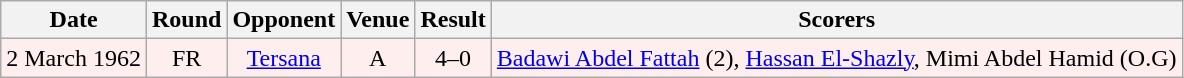<table class="wikitable sortable" style="font-size:100%; text-align:center">
<tr>
<th>Date</th>
<th>Round</th>
<th>Opponent</th>
<th>Venue</th>
<th>Result</th>
<th>Scorers</th>
</tr>
<tr bgcolor = "#FFEEEE">
<td>2 March 1962</td>
<td>FR</td>
<td><a href='#'>Tersana</a></td>
<td>A</td>
<td>4–0</td>
<td><a href='#'>Badawi Abdel Fattah</a> (2), <a href='#'>Hassan El-Shazly</a>, Mimi Abdel Hamid (O.G)</td>
</tr>
</table>
